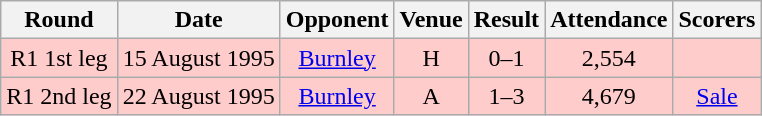<table class="wikitable" style="font-size:100%; text-align:center">
<tr>
<th>Round</th>
<th>Date</th>
<th>Opponent</th>
<th>Venue</th>
<th>Result</th>
<th>Attendance</th>
<th>Scorers</th>
</tr>
<tr style="background-color: #FFCCCC;">
<td>R1 1st leg</td>
<td>15 August 1995</td>
<td><a href='#'>Burnley</a></td>
<td>H</td>
<td>0–1</td>
<td>2,554</td>
<td></td>
</tr>
<tr style="background-color: #FFCCCC;">
<td>R1 2nd leg</td>
<td>22 August 1995</td>
<td><a href='#'>Burnley</a></td>
<td>A</td>
<td>1–3</td>
<td>4,679</td>
<td><a href='#'>Sale</a></td>
</tr>
</table>
